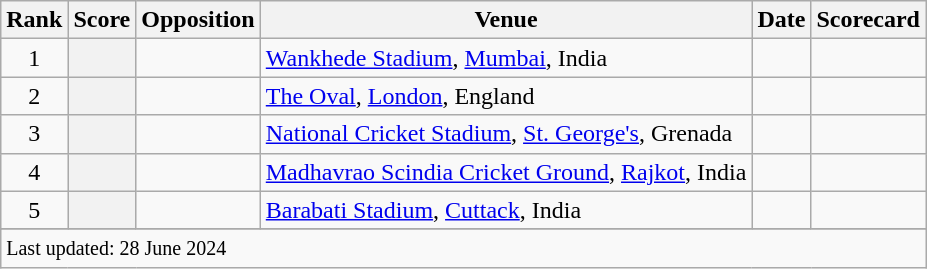<table class="wikitable plainrowheaders sortable">
<tr>
<th scope=col>Rank</th>
<th scope=col>Score</th>
<th scope=col>Opposition</th>
<th scope=col>Venue</th>
<th scope=col>Date</th>
<th scope=col>Scorecard</th>
</tr>
<tr>
<td align=center>1</td>
<th scope=row style=text-align:center;></th>
<td></td>
<td><a href='#'>Wankhede Stadium</a>, <a href='#'>Mumbai</a>, India</td>
<td></td>
<td></td>
</tr>
<tr>
<td align=center>2</td>
<th scope=row style=text-align:center;></th>
<td></td>
<td><a href='#'>The Oval</a>, <a href='#'>London</a>, England</td>
<td></td>
<td></td>
</tr>
<tr>
<td align=center>3</td>
<th scope=row style=text-align:center;></th>
<td></td>
<td><a href='#'>National Cricket Stadium</a>, <a href='#'>St. George's</a>, Grenada</td>
<td></td>
<td></td>
</tr>
<tr>
<td align=center>4</td>
<th scope=row style=text-align:center;></th>
<td></td>
<td><a href='#'>Madhavrao Scindia Cricket Ground</a>, <a href='#'>Rajkot</a>, India</td>
<td></td>
<td></td>
</tr>
<tr>
<td align=center>5</td>
<th scope=row style=text-align:center;></th>
<td></td>
<td><a href='#'>Barabati Stadium</a>, <a href='#'>Cuttack</a>, India</td>
<td></td>
<td></td>
</tr>
<tr>
</tr>
<tr class=sortbottom>
<td colspan=6><small>Last updated: 28 June 2024</small></td>
</tr>
</table>
